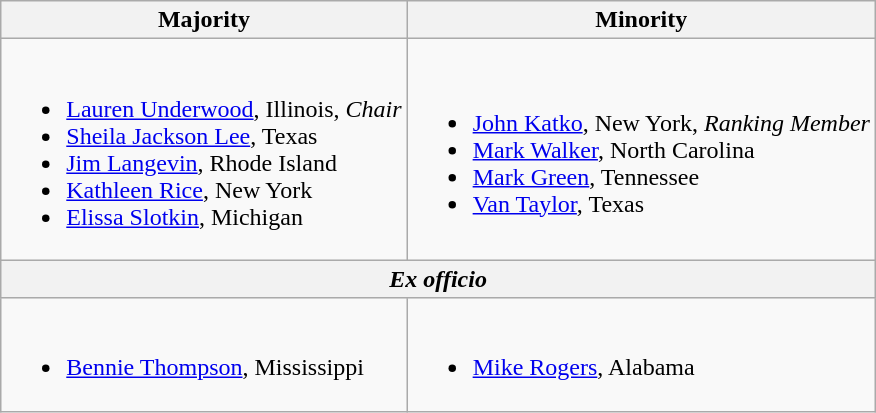<table class=wikitable>
<tr>
<th>Majority</th>
<th>Minority</th>
</tr>
<tr>
<td><br><ul><li><a href='#'>Lauren Underwood</a>, Illinois, <em>Chair</em></li><li><a href='#'>Sheila Jackson Lee</a>, Texas</li><li><a href='#'>Jim Langevin</a>, Rhode Island</li><li><a href='#'>Kathleen Rice</a>, New York</li><li><a href='#'>Elissa Slotkin</a>, Michigan</li></ul></td>
<td><br><ul><li><a href='#'>John Katko</a>, New York, <em>Ranking Member</em></li><li><a href='#'>Mark Walker</a>, North Carolina</li><li><a href='#'>Mark Green</a>, Tennessee</li><li><a href='#'>Van Taylor</a>, Texas</li></ul></td>
</tr>
<tr>
<th colspan=2><em>Ex officio</em></th>
</tr>
<tr>
<td><br><ul><li><a href='#'>Bennie Thompson</a>, Mississippi</li></ul></td>
<td><br><ul><li><a href='#'>Mike Rogers</a>, Alabama</li></ul></td>
</tr>
</table>
